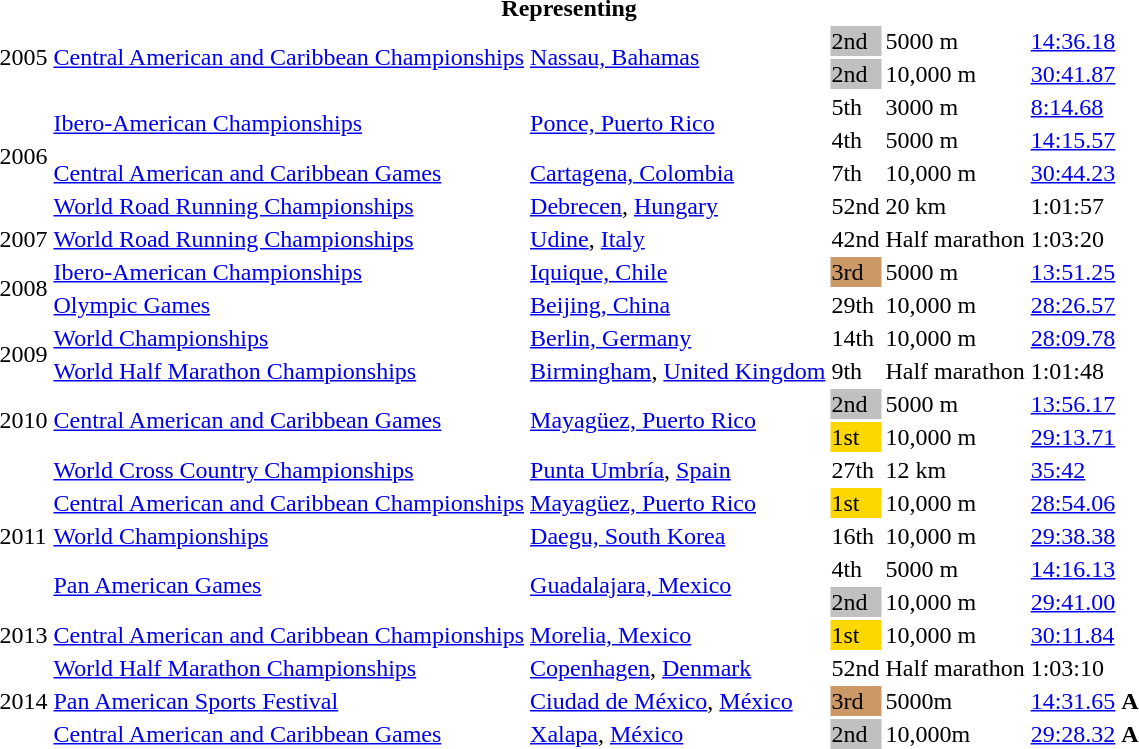<table>
<tr>
<th colspan="6">Representing </th>
</tr>
<tr>
<td rowspan=2>2005</td>
<td rowspan=2><a href='#'>Central American and Caribbean Championships</a></td>
<td rowspan=2><a href='#'>Nassau, Bahamas</a></td>
<td bgcolor=silver>2nd</td>
<td>5000 m</td>
<td><a href='#'>14:36.18</a></td>
</tr>
<tr>
<td bgcolor=silver>2nd</td>
<td>10,000 m</td>
<td><a href='#'>30:41.87</a></td>
</tr>
<tr>
<td rowspan=4>2006</td>
<td rowspan=2><a href='#'>Ibero-American Championships</a></td>
<td rowspan=2><a href='#'>Ponce, Puerto Rico</a></td>
<td>5th</td>
<td>3000 m</td>
<td><a href='#'>8:14.68</a></td>
</tr>
<tr>
<td>4th</td>
<td>5000 m</td>
<td><a href='#'>14:15.57</a></td>
</tr>
<tr>
<td><a href='#'>Central American and Caribbean Games</a></td>
<td><a href='#'>Cartagena, Colombia</a></td>
<td>7th</td>
<td>10,000 m</td>
<td><a href='#'>30:44.23</a></td>
</tr>
<tr>
<td><a href='#'>World Road Running Championships</a></td>
<td><a href='#'>Debrecen</a>, <a href='#'>Hungary</a></td>
<td>52nd</td>
<td>20 km</td>
<td>1:01:57</td>
</tr>
<tr>
<td>2007</td>
<td><a href='#'>World Road Running Championships</a></td>
<td><a href='#'>Udine</a>, <a href='#'>Italy</a></td>
<td>42nd</td>
<td>Half marathon</td>
<td>1:03:20</td>
</tr>
<tr>
<td rowspan=2>2008</td>
<td><a href='#'>Ibero-American Championships</a></td>
<td><a href='#'>Iquique, Chile</a></td>
<td bgcolor=cc9966>3rd</td>
<td>5000 m</td>
<td><a href='#'>13:51.25</a></td>
</tr>
<tr>
<td><a href='#'>Olympic Games</a></td>
<td><a href='#'>Beijing, China</a></td>
<td>29th</td>
<td>10,000 m</td>
<td><a href='#'>28:26.57</a></td>
</tr>
<tr>
<td rowspan=2>2009</td>
<td><a href='#'>World Championships</a></td>
<td><a href='#'>Berlin, Germany</a></td>
<td>14th</td>
<td>10,000 m</td>
<td><a href='#'>28:09.78</a></td>
</tr>
<tr>
<td><a href='#'>World Half Marathon Championships</a></td>
<td><a href='#'>Birmingham</a>, <a href='#'>United Kingdom</a></td>
<td>9th</td>
<td>Half marathon</td>
<td>1:01:48</td>
</tr>
<tr>
<td rowspan=2>2010</td>
<td rowspan=2><a href='#'>Central American and Caribbean Games</a></td>
<td rowspan=2><a href='#'>Mayagüez, Puerto Rico</a></td>
<td bgcolor=silver>2nd</td>
<td>5000 m</td>
<td><a href='#'>13:56.17</a></td>
</tr>
<tr>
<td bgcolor=gold>1st</td>
<td>10,000 m</td>
<td><a href='#'>29:13.71</a></td>
</tr>
<tr>
<td rowspan=5>2011</td>
<td><a href='#'>World Cross Country Championships</a></td>
<td><a href='#'>Punta Umbría</a>, <a href='#'>Spain</a></td>
<td>27th</td>
<td>12 km</td>
<td><a href='#'>35:42</a></td>
</tr>
<tr>
<td><a href='#'>Central American and Caribbean Championships</a></td>
<td><a href='#'>Mayagüez, Puerto Rico</a></td>
<td bgcolor=gold>1st</td>
<td>10,000 m</td>
<td><a href='#'>28:54.06</a></td>
</tr>
<tr>
<td><a href='#'>World Championships</a></td>
<td><a href='#'>Daegu, South Korea</a></td>
<td>16th</td>
<td>10,000 m</td>
<td><a href='#'>29:38.38</a></td>
</tr>
<tr>
<td rowspan=2><a href='#'>Pan American Games</a></td>
<td rowspan=2><a href='#'>Guadalajara, Mexico</a></td>
<td>4th</td>
<td>5000 m</td>
<td><a href='#'>14:16.13</a></td>
</tr>
<tr>
<td bgcolor=silver>2nd</td>
<td>10,000 m</td>
<td><a href='#'>29:41.00</a></td>
</tr>
<tr>
<td>2013</td>
<td><a href='#'>Central American and Caribbean Championships</a></td>
<td><a href='#'>Morelia, Mexico</a></td>
<td bgcolor=gold>1st</td>
<td>10,000 m</td>
<td><a href='#'>30:11.84</a></td>
</tr>
<tr>
<td rowspan=3>2014</td>
<td><a href='#'>World Half Marathon Championships</a></td>
<td><a href='#'>Copenhagen</a>, <a href='#'>Denmark</a></td>
<td>52nd</td>
<td>Half marathon</td>
<td>1:03:10</td>
</tr>
<tr>
<td><a href='#'>Pan American Sports Festival</a></td>
<td><a href='#'>Ciudad de México</a>, <a href='#'>México</a></td>
<td bgcolor="cc9966">3rd</td>
<td>5000m</td>
<td><a href='#'>14:31.65</a> <strong>A</strong></td>
</tr>
<tr>
<td><a href='#'>Central American and Caribbean Games</a></td>
<td><a href='#'>Xalapa</a>, <a href='#'>México</a></td>
<td bgcolor=silver>2nd</td>
<td>10,000m</td>
<td><a href='#'>29:28.32</a> <strong>A</strong></td>
</tr>
</table>
